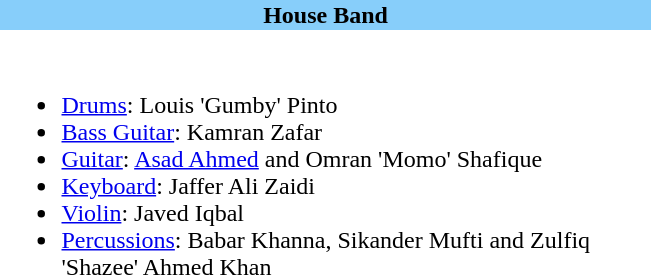<table style="border-spacing: 6px; border: 0px;">
<tr>
<th style="color:black; width:27em; background:#87CEFA; text-align:center">House Band</th>
</tr>
<tr>
<td colspan="2"><br><ul><li><a href='#'>Drums</a>: Louis 'Gumby' Pinto</li><li><a href='#'>Bass Guitar</a>: Kamran Zafar</li><li><a href='#'>Guitar</a>: <a href='#'>Asad Ahmed</a> and Omran 'Momo' Shafique</li><li><a href='#'>Keyboard</a>: Jaffer Ali Zaidi</li><li><a href='#'>Violin</a>: Javed Iqbal</li><li><a href='#'>Percussions</a>: Babar Khanna, Sikander Mufti and Zulfiq 'Shazee' Ahmed Khan</li></ul></td>
</tr>
</table>
